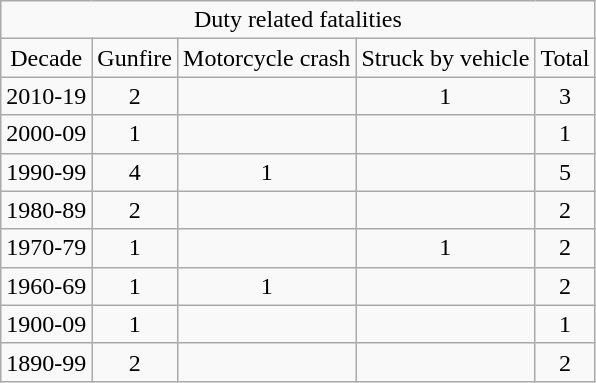<table class="wikitable" style="text-align:center">
<tr>
<td colspan=5>Duty related fatalities</td>
</tr>
<tr>
<td>Decade</td>
<td>Gunfire</td>
<td>Motorcycle crash</td>
<td>Struck by vehicle</td>
<td>Total</td>
</tr>
<tr>
<td>2010-19</td>
<td>2</td>
<td></td>
<td>1</td>
<td>3</td>
</tr>
<tr>
<td>2000-09</td>
<td>1</td>
<td></td>
<td></td>
<td>1</td>
</tr>
<tr>
<td>1990-99</td>
<td>4</td>
<td>1</td>
<td></td>
<td>5</td>
</tr>
<tr>
<td>1980-89</td>
<td>2</td>
<td></td>
<td></td>
<td>2</td>
</tr>
<tr>
<td>1970-79</td>
<td>1</td>
<td></td>
<td>1</td>
<td>2</td>
</tr>
<tr>
<td>1960-69</td>
<td>1</td>
<td>1</td>
<td></td>
<td>2</td>
</tr>
<tr>
<td>1900-09</td>
<td>1</td>
<td></td>
<td></td>
<td>1</td>
</tr>
<tr>
<td>1890-99</td>
<td>2</td>
<td></td>
<td></td>
<td>2</td>
</tr>
</table>
